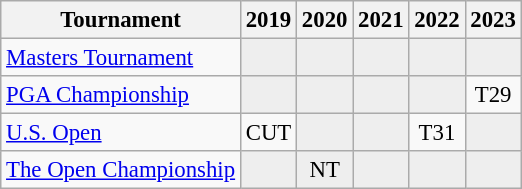<table class="wikitable" style="font-size:95%;text-align:center;">
<tr>
<th>Tournament</th>
<th>2019</th>
<th>2020</th>
<th>2021</th>
<th>2022</th>
<th>2023</th>
</tr>
<tr>
<td align=left><a href='#'>Masters Tournament</a></td>
<td style="background:#eeeeee;"></td>
<td style="background:#eeeeee;"></td>
<td style="background:#eeeeee;"></td>
<td style="background:#eeeeee;"></td>
<td style="background:#eeeeee;"></td>
</tr>
<tr>
<td align=left><a href='#'>PGA Championship</a></td>
<td style="background:#eeeeee;"></td>
<td style="background:#eeeeee;"></td>
<td style="background:#eeeeee;"></td>
<td style="background:#eeeeee;"></td>
<td>T29</td>
</tr>
<tr>
<td align=left><a href='#'>U.S. Open</a></td>
<td>CUT</td>
<td style="background:#eeeeee;"></td>
<td style="background:#eeeeee;"></td>
<td>T31</td>
<td style="background:#eeeeee;"></td>
</tr>
<tr>
<td align=left><a href='#'>The Open Championship</a></td>
<td style="background:#eeeeee;"></td>
<td style="background:#eeeeee;">NT</td>
<td style="background:#eeeeee;"></td>
<td style="background:#eeeeee;"></td>
<td style="background:#eeeeee;"></td>
</tr>
</table>
